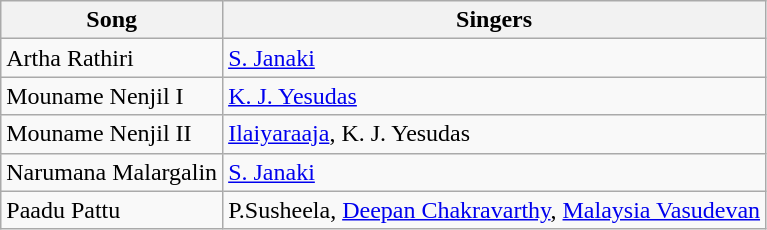<table class="wikitable">
<tr>
<th>Song</th>
<th>Singers</th>
</tr>
<tr>
<td>Artha Rathiri</td>
<td><a href='#'>S. Janaki</a></td>
</tr>
<tr>
<td>Mouname Nenjil I</td>
<td><a href='#'>K. J. Yesudas</a></td>
</tr>
<tr>
<td>Mouname Nenjil II</td>
<td><a href='#'>Ilaiyaraaja</a>, K. J. Yesudas</td>
</tr>
<tr>
<td>Narumana Malargalin</td>
<td><a href='#'>S. Janaki</a></td>
</tr>
<tr>
<td>Paadu Pattu</td>
<td>P.Susheela, <a href='#'>Deepan Chakravarthy</a>, <a href='#'>Malaysia Vasudevan</a></td>
</tr>
</table>
